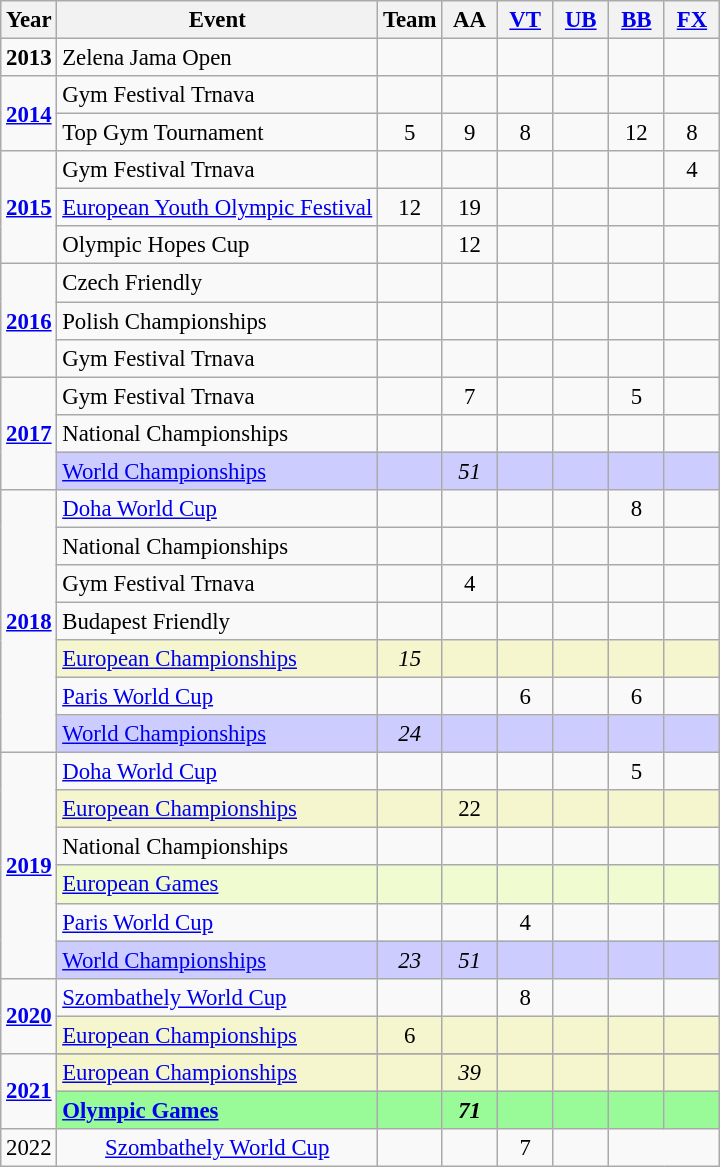<table class="wikitable" style="text-align:center; font-size:95%;">
<tr>
<th align="center">Year</th>
<th align="center">Event</th>
<th style="width:30px;">Team</th>
<th style="width:30px;">AA</th>
<th style="width:30px;"><a href='#'>VT</a></th>
<th style="width:30px;"><a href='#'>UB</a></th>
<th style="width:30px;"><a href='#'>BB</a></th>
<th style="width:30px;"><a href='#'>FX</a></th>
</tr>
<tr>
<td rowspan="1"><strong>2013</strong></td>
<td align=left>Zelena Jama Open</td>
<td></td>
<td></td>
<td></td>
<td></td>
<td></td>
<td></td>
</tr>
<tr>
<td rowspan="2"><strong><a href='#'>2014</a></strong></td>
<td align=left>Gym Festival Trnava</td>
<td></td>
<td></td>
<td></td>
<td></td>
<td></td>
<td></td>
</tr>
<tr>
<td align=left>Top Gym Tournament</td>
<td>5</td>
<td>9</td>
<td>8</td>
<td></td>
<td>12</td>
<td>8</td>
</tr>
<tr>
<td rowspan="3"><strong><a href='#'>2015</a></strong></td>
<td align=left>Gym Festival Trnava</td>
<td></td>
<td></td>
<td></td>
<td></td>
<td></td>
<td>4</td>
</tr>
<tr>
<td align=left><a href='#'>European Youth Olympic Festival</a></td>
<td>12</td>
<td>19</td>
<td></td>
<td></td>
<td></td>
<td></td>
</tr>
<tr>
<td align=left>Olympic Hopes Cup</td>
<td></td>
<td>12</td>
<td></td>
<td></td>
<td></td>
<td></td>
</tr>
<tr>
<td rowspan="3"><strong><a href='#'>2016</a></strong></td>
<td align=left>Czech Friendly</td>
<td></td>
<td></td>
<td></td>
<td></td>
<td></td>
<td></td>
</tr>
<tr>
<td align=left>Polish Championships</td>
<td></td>
<td></td>
<td></td>
<td></td>
<td></td>
<td></td>
</tr>
<tr>
<td align=left>Gym Festival Trnava</td>
<td></td>
<td></td>
<td></td>
<td></td>
<td></td>
<td></td>
</tr>
<tr>
<td rowspan="3"><strong><a href='#'>2017</a></strong></td>
<td align=left>Gym Festival Trnava</td>
<td></td>
<td>7</td>
<td></td>
<td></td>
<td>5</td>
<td></td>
</tr>
<tr>
<td align=left>National Championships</td>
<td></td>
<td></td>
<td></td>
<td></td>
<td></td>
<td></td>
</tr>
<tr bgcolor=#CCCCFF>
<td align=left><a href='#'>World Championships</a></td>
<td></td>
<td><em>51</em></td>
<td></td>
<td></td>
<td></td>
<td></td>
</tr>
<tr>
<td rowspan="7"><strong><a href='#'>2018</a></strong></td>
<td align=left><a href='#'>Doha World Cup</a></td>
<td></td>
<td></td>
<td></td>
<td></td>
<td>8</td>
<td></td>
</tr>
<tr>
<td align=left>National Championships</td>
<td></td>
<td></td>
<td></td>
<td></td>
<td></td>
<td></td>
</tr>
<tr>
<td align=left>Gym Festival Trnava</td>
<td></td>
<td>4</td>
<td></td>
<td></td>
<td></td>
<td></td>
</tr>
<tr>
<td align=left>Budapest Friendly</td>
<td></td>
<td></td>
<td></td>
<td></td>
<td></td>
<td></td>
</tr>
<tr bgcolor=#F5F6CE>
<td align=left><a href='#'>European Championships</a></td>
<td><em>15</em></td>
<td></td>
<td></td>
<td></td>
<td></td>
<td></td>
</tr>
<tr>
<td align=left><a href='#'>Paris World Cup</a></td>
<td></td>
<td></td>
<td>6</td>
<td></td>
<td>6</td>
<td></td>
</tr>
<tr bgcolor=#CCCCFF>
<td align=left><a href='#'>World Championships</a></td>
<td><em>24</em></td>
<td></td>
<td></td>
<td></td>
<td></td>
<td></td>
</tr>
<tr>
<td rowspan="6"><strong><a href='#'>2019</a></strong></td>
<td align=left><a href='#'>Doha World Cup</a></td>
<td></td>
<td></td>
<td></td>
<td></td>
<td>5</td>
<td></td>
</tr>
<tr bgcolor=#F5F6CE>
<td align=left><a href='#'>European Championships</a></td>
<td></td>
<td>22</td>
<td></td>
<td></td>
<td></td>
<td></td>
</tr>
<tr>
<td align=left>National Championships</td>
<td></td>
<td></td>
<td></td>
<td></td>
<td></td>
<td></td>
</tr>
<tr bgcolor=#f0fccf>
<td align=left><a href='#'>European Games</a></td>
<td></td>
<td></td>
<td></td>
<td></td>
<td></td>
<td></td>
</tr>
<tr>
<td align=left><a href='#'>Paris World Cup</a></td>
<td></td>
<td></td>
<td>4</td>
<td></td>
<td></td>
<td></td>
</tr>
<tr bgcolor=#CCCCFF>
<td align=left><a href='#'>World Championships</a></td>
<td><em>23</em></td>
<td><em>51</em></td>
<td></td>
<td></td>
<td></td>
<td></td>
</tr>
<tr>
<td rowspan="2"><strong><a href='#'>2020</a></strong></td>
<td align=left><a href='#'>Szombathely World Cup</a></td>
<td></td>
<td></td>
<td>8</td>
<td></td>
<td></td>
<td></td>
</tr>
<tr bgcolor=#F5F6CE>
<td align=left><a href='#'>European Championships</a></td>
<td>6</td>
<td></td>
<td></td>
<td></td>
<td></td>
<td></td>
</tr>
<tr>
<td rowspan="3"><strong><a href='#'>2021</a></strong></td>
</tr>
<tr bgcolor=#F5F6CE>
<td align=left><a href='#'>European Championships</a></td>
<td></td>
<td><em>39</em></td>
<td></td>
<td></td>
<td></td>
<td></td>
</tr>
<tr bgcolor=98FB98>
<td align=left><strong><a href='#'>Olympic Games</a></strong></td>
<td></td>
<td><strong><em>71</em></strong></td>
<td></td>
<td></td>
<td></td>
<td></td>
</tr>
<tr>
<td>2022</td>
<td><a href='#'>Szombathely World Cup</a></td>
<td></td>
<td></td>
<td>7</td>
<td></td>
</tr>
</table>
